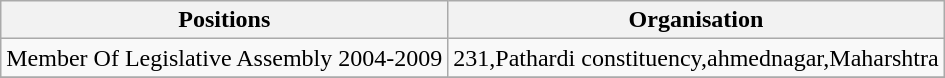<table class="wikitable">
<tr>
<th>Positions</th>
<th>Organisation</th>
</tr>
<tr>
<td>Member Of Legislative Assembly 2004-2009</td>
<td>231,Pathardi constituency,ahmednagar,Maharshtra</td>
</tr>
<tr>
</tr>
</table>
